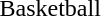<table>
<tr>
<td>Basketball</td>
<td></td>
<td></td>
<td></td>
</tr>
</table>
